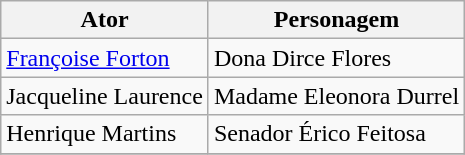<table class="wikitable sortable">
<tr>
<th>Ator</th>
<th>Personagem</th>
</tr>
<tr>
<td><a href='#'>Françoise Forton</a></td>
<td>Dona Dirce Flores</td>
</tr>
<tr>
<td>Jacqueline Laurence</td>
<td>Madame Eleonora Durrel</td>
</tr>
<tr>
<td>Henrique Martins</td>
<td>Senador Érico Feitosa</td>
</tr>
<tr>
</tr>
</table>
